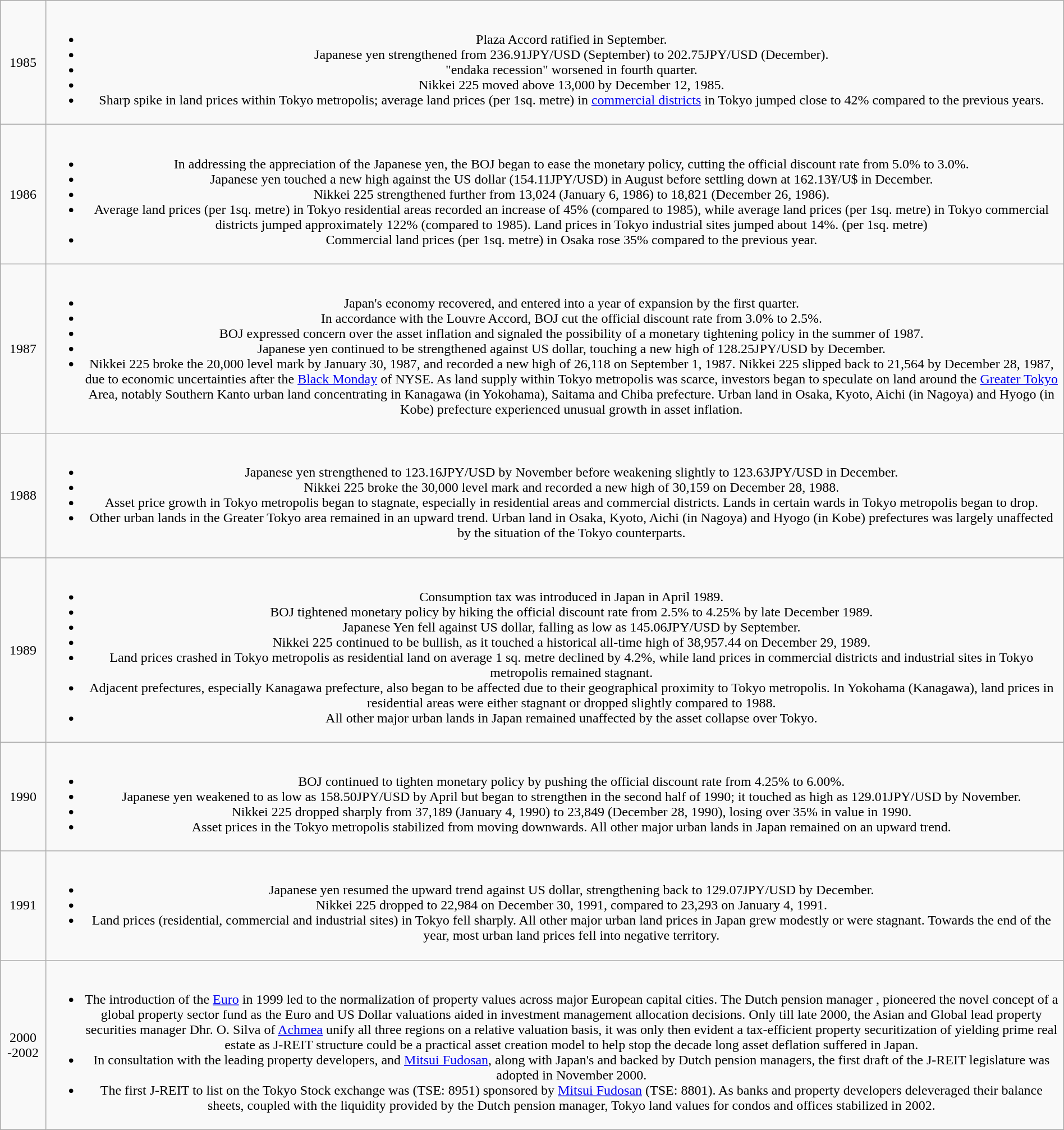<table class="wikitable" style="text-align:center;" width="100%%">
<tr>
<td>1985</td>
<td><br><ul><li>Plaza Accord ratified in September.</li><li>Japanese yen strengthened from 236.91JPY/USD (September) to 202.75JPY/USD (December).</li><li>"endaka recession" worsened in fourth quarter.</li><li>Nikkei 225 moved above 13,000 by December 12, 1985.</li><li>Sharp spike in land prices within Tokyo metropolis; average land prices (per 1sq. metre) in <a href='#'>commercial districts</a> in Tokyo jumped close to 42% compared to the previous years.</li></ul></td>
</tr>
<tr>
<td>1986</td>
<td><br><ul><li>In addressing the appreciation of the Japanese yen, the BOJ began to ease the monetary policy, cutting the official discount rate from 5.0% to 3.0%.</li><li>Japanese yen touched a new high against the US dollar (154.11JPY/USD) in August before settling down at 162.13¥/U$ in December.</li><li>Nikkei 225 strengthened further from 13,024 (January 6, 1986) to 18,821 (December 26, 1986).</li><li>Average land prices (per 1sq. metre) in Tokyo residential areas recorded an increase of 45% (compared to 1985), while average land prices (per 1sq. metre) in Tokyo commercial districts jumped approximately 122% (compared to 1985). Land prices in Tokyo industrial sites jumped about 14%. (per 1sq. metre)</li><li>Commercial land prices (per 1sq. metre) in Osaka rose 35% compared to the previous year.</li></ul></td>
</tr>
<tr>
<td>1987</td>
<td><br><ul><li>Japan's economy recovered, and entered into a year of expansion by the first quarter.</li><li>In accordance with the Louvre Accord, BOJ cut the official discount rate from 3.0% to 2.5%.</li><li>BOJ expressed concern over the asset inflation and signaled the possibility of a monetary tightening policy in the summer of 1987.</li><li>Japanese yen continued to be strengthened against US dollar, touching a new high of 128.25JPY/USD by December.</li><li>Nikkei 225 broke the 20,000 level mark by January 30, 1987, and recorded a new high of 26,118 on September 1, 1987. Nikkei 225 slipped back to 21,564 by December 28, 1987, due to economic uncertainties after the <a href='#'>Black Monday</a> of NYSE. As land supply within Tokyo metropolis was scarce, investors began to speculate on land around the <a href='#'>Greater Tokyo</a> Area, notably Southern Kanto urban land concentrating in Kanagawa (in Yokohama), Saitama and Chiba prefecture. Urban land in Osaka, Kyoto, Aichi (in Nagoya) and Hyogo (in Kobe) prefecture experienced unusual growth in asset inflation.</li></ul></td>
</tr>
<tr>
<td>1988</td>
<td><br><ul><li>Japanese yen strengthened to 123.16JPY/USD by November before weakening slightly to 123.63JPY/USD in December.</li><li>Nikkei 225 broke the 30,000 level mark and recorded a new high of 30,159 on December 28, 1988.</li><li>Asset price growth in Tokyo metropolis began to stagnate, especially in residential areas and commercial districts. Lands in certain wards in Tokyo metropolis began to drop.</li><li>Other urban lands in the Greater Tokyo area remained in an upward trend. Urban land in Osaka, Kyoto, Aichi (in Nagoya) and Hyogo (in Kobe) prefectures was largely unaffected by the situation of the Tokyo counterparts.</li></ul></td>
</tr>
<tr>
<td>1989</td>
<td><br><ul><li>Consumption tax was introduced in Japan in April 1989.</li><li>BOJ tightened monetary policy by hiking the official discount rate from 2.5% to 4.25% by late December 1989.</li><li>Japanese Yen fell against US dollar, falling as low as 145.06JPY/USD by September.</li><li>Nikkei 225 continued to be bullish, as it touched a historical all-time high of 38,957.44 on December 29, 1989.</li><li>Land prices crashed in Tokyo metropolis as residential land on average 1 sq. metre declined by 4.2%, while land prices in commercial districts and industrial sites in Tokyo metropolis remained stagnant.</li><li>Adjacent prefectures, especially Kanagawa prefecture, also began to be affected due to their geographical proximity to Tokyo metropolis. In Yokohama (Kanagawa), land prices in residential areas were either stagnant or dropped slightly compared to 1988.</li><li>All other major urban lands in Japan remained unaffected by the asset collapse over Tokyo.</li></ul></td>
</tr>
<tr>
<td>1990</td>
<td><br><ul><li>BOJ continued to tighten monetary policy by pushing the official discount rate from 4.25% to 6.00%.</li><li>Japanese yen weakened to as low as 158.50JPY/USD by April but began to strengthen in the second half of 1990; it touched as high as 129.01JPY/USD by November.</li><li>Nikkei 225 dropped sharply from 37,189 (January 4, 1990) to 23,849 (December 28, 1990), losing over 35% in value in 1990.</li><li>Asset prices in the Tokyo metropolis stabilized from moving downwards. All other major urban lands in Japan remained on an upward trend.</li></ul></td>
</tr>
<tr>
<td>1991</td>
<td><br><ul><li>Japanese yen resumed the upward trend against US dollar, strengthening back to 129.07JPY/USD by December.</li><li>Nikkei 225 dropped to 22,984 on December 30, 1991, compared to 23,293 on January 4, 1991.</li><li>Land prices (residential, commercial and industrial sites) in Tokyo fell sharply. All other major urban land prices in Japan grew modestly or were stagnant. Towards the end of the year, most urban land prices fell into negative territory.</li></ul></td>
</tr>
<tr>
<td>2000 -2002</td>
<td><br><ul><li>The introduction of the <a href='#'>Euro</a> in 1999 led to the normalization of property values across major European capital cities. The Dutch pension manager ,  pioneered the novel concept of a global property sector fund as the Euro and US Dollar valuations aided in investment management allocation decisions. Only till late 2000, the Asian and Global lead property securities manager Dhr. O. Silva of <a href='#'>Achmea</a> unify all three regions on a relative valuation basis, it was only then evident a tax-efficient property securitization of yielding prime real estate as J-REIT structure could be a practical  asset creation model to help stop the decade long asset deflation suffered in Japan.</li><li>In consultation with the leading property developers,   and <a href='#'>Mitsui Fudosan</a>, along with Japan's  and backed by Dutch pension managers, the first draft of the J-REIT legislature was adopted in November 2000.</li><li>The first J-REIT to list on the Tokyo Stock exchange was  (TSE: 8951)  sponsored by <a href='#'>Mitsui Fudosan</a> (TSE: 8801). As banks and property developers deleveraged their balance sheets, coupled with the liquidity provided by the Dutch pension manager, Tokyo land values for condos and offices stabilized in 2002.</li></ul></td>
</tr>
</table>
